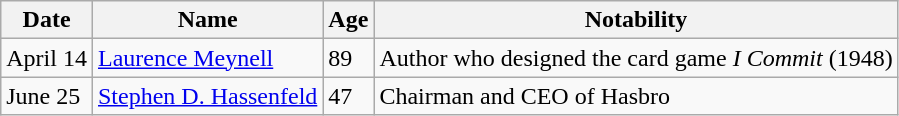<table class="wikitable">
<tr>
<th>Date</th>
<th>Name</th>
<th>Age</th>
<th>Notability</th>
</tr>
<tr>
<td>April 14</td>
<td><a href='#'>Laurence Meynell</a></td>
<td>89</td>
<td>Author who designed the card game <em>I Commit</em> (1948)</td>
</tr>
<tr>
<td>June 25</td>
<td><a href='#'>Stephen D. Hassenfeld</a></td>
<td>47</td>
<td>Chairman and CEO of Hasbro</td>
</tr>
</table>
